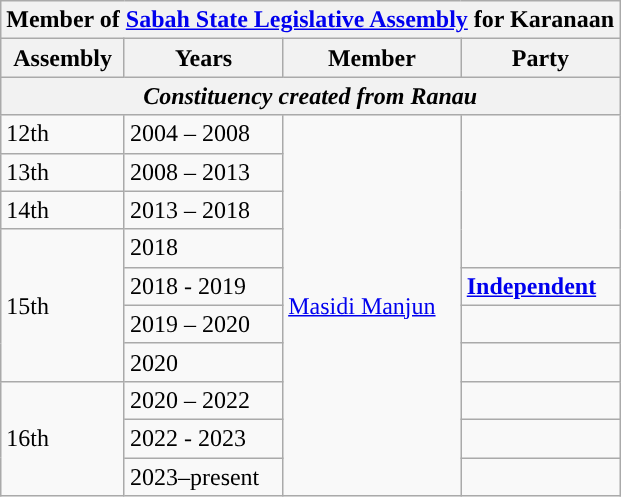<table class="wikitable">
<tr>
<th colspan="4">Member of <a href='#'>Sabah State Legislative Assembly</a> for Karanaan</th>
</tr>
<tr>
<th>Assembly</th>
<th>Years</th>
<th>Member</th>
<th>Party</th>
</tr>
<tr>
<th colspan="4" align="center"><em>Constituency created from Ranau</em></th>
</tr>
<tr>
<td>12th</td>
<td>2004 – 2008</td>
<td rowspan="10"><a href='#'>Masidi Manjun</a></td>
<td rowspan="4"></td>
</tr>
<tr>
<td>13th</td>
<td>2008 – 2013</td>
</tr>
<tr>
<td>14th</td>
<td>2013 – 2018</td>
</tr>
<tr>
<td rowspan="4">15th</td>
<td>2018</td>
</tr>
<tr>
<td>2018 - 2019</td>
<td><strong><a href='#'>Independent</a></strong></td>
</tr>
<tr>
<td>2019 – 2020</td>
<td></td>
</tr>
<tr>
<td>2020</td>
<td></td>
</tr>
<tr>
<td rowspan="3">16th</td>
<td>2020 – 2022</td>
<td></td>
</tr>
<tr>
<td>2022 - 2023</td>
<td></td>
</tr>
<tr>
<td>2023–present</td>
<td></td>
</tr>
</table>
